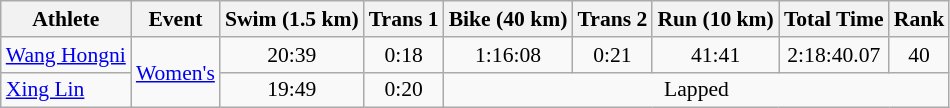<table class="wikitable" style="font-size:90%">
<tr>
<th>Athlete</th>
<th>Event</th>
<th>Swim (1.5 km)</th>
<th>Trans 1</th>
<th>Bike (40 km)</th>
<th>Trans 2</th>
<th>Run (10 km)</th>
<th>Total Time</th>
<th>Rank</th>
</tr>
<tr align=center>
<td align=left><a href='#'>Wang Hongni</a></td>
<td style="text-align:left;" rowspan="2"><a href='#'>Women's</a></td>
<td>20:39</td>
<td>0:18</td>
<td>1:16:08</td>
<td>0:21</td>
<td>41:41</td>
<td>2:18:40.07</td>
<td>40</td>
</tr>
<tr align=center>
<td align=left><a href='#'>Xing Lin</a></td>
<td>19:49</td>
<td>0:20</td>
<td colspan=5>Lapped</td>
</tr>
</table>
